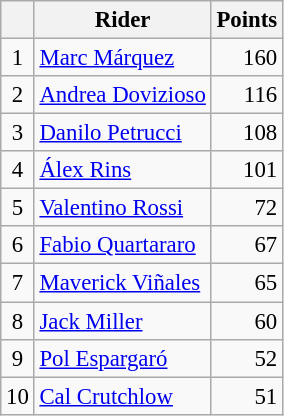<table class="wikitable" style="font-size: 95%;">
<tr>
<th></th>
<th>Rider</th>
<th>Points</th>
</tr>
<tr>
<td align=center>1</td>
<td> <a href='#'>Marc Márquez</a></td>
<td align=right>160</td>
</tr>
<tr>
<td align=center>2</td>
<td> <a href='#'>Andrea Dovizioso</a></td>
<td align=right>116</td>
</tr>
<tr>
<td align=center>3</td>
<td> <a href='#'>Danilo Petrucci</a></td>
<td align=right>108</td>
</tr>
<tr>
<td align=center>4</td>
<td> <a href='#'>Álex Rins</a></td>
<td align=right>101</td>
</tr>
<tr>
<td align=center>5</td>
<td> <a href='#'>Valentino Rossi</a></td>
<td align=right>72</td>
</tr>
<tr>
<td align=center>6</td>
<td> <a href='#'>Fabio Quartararo</a></td>
<td align=right>67</td>
</tr>
<tr>
<td align=center>7</td>
<td> <a href='#'>Maverick Viñales</a></td>
<td align=right>65</td>
</tr>
<tr>
<td align=center>8</td>
<td> <a href='#'>Jack Miller</a></td>
<td align=right>60</td>
</tr>
<tr>
<td align=center>9</td>
<td> <a href='#'>Pol Espargaró</a></td>
<td align=right>52</td>
</tr>
<tr>
<td align=center>10</td>
<td> <a href='#'>Cal Crutchlow</a></td>
<td align=right>51</td>
</tr>
</table>
